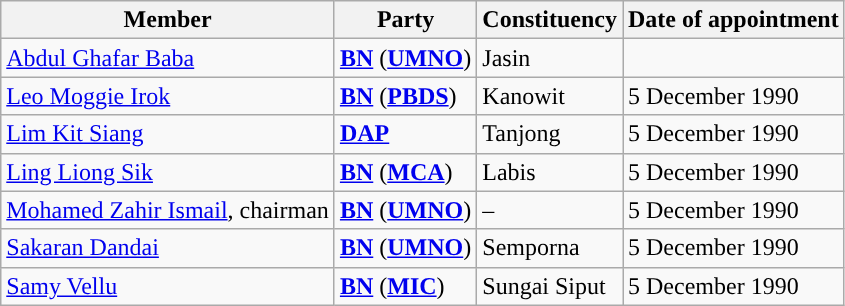<table class=wikitable>
<tr>
<th>Member</th>
<th>Party</th>
<th>Constituency</th>
<th>Date of appointment</th>
</tr>
<tr>
<td><a href='#'>Abdul Ghafar Baba</a></td>
<td><strong><a href='#'>BN</a></strong> (<strong><a href='#'>UMNO</a></strong>)</td>
<td>Jasin</td>
<td></td>
</tr>
<tr>
<td><a href='#'>Leo Moggie Irok</a></td>
<td><strong><a href='#'>BN</a></strong> (<strong><a href='#'>PBDS</a></strong>)</td>
<td>Kanowit</td>
<td>5 December 1990</td>
</tr>
<tr>
<td><a href='#'>Lim Kit Siang</a></td>
<td><strong><a href='#'>DAP</a></strong></td>
<td>Tanjong</td>
<td>5 December 1990</td>
</tr>
<tr>
<td><a href='#'>Ling Liong Sik</a></td>
<td><strong><a href='#'>BN</a></strong> (<strong><a href='#'>MCA</a></strong>)</td>
<td>Labis</td>
<td>5 December 1990</td>
</tr>
<tr>
<td><a href='#'>Mohamed Zahir Ismail</a>, chairman</td>
<td><strong><a href='#'>BN</a></strong> (<strong><a href='#'>UMNO</a></strong>)</td>
<td>–</td>
<td>5 December 1990</td>
</tr>
<tr>
<td><a href='#'>Sakaran Dandai</a></td>
<td><strong><a href='#'>BN</a></strong> (<strong><a href='#'>UMNO</a></strong>)</td>
<td>Semporna</td>
<td>5 December 1990</td>
</tr>
<tr>
<td><a href='#'>Samy Vellu</a></td>
<td><strong><a href='#'>BN</a></strong> (<strong><a href='#'>MIC</a></strong>)</td>
<td>Sungai Siput</td>
<td>5 December 1990</td>
</tr>
</table>
